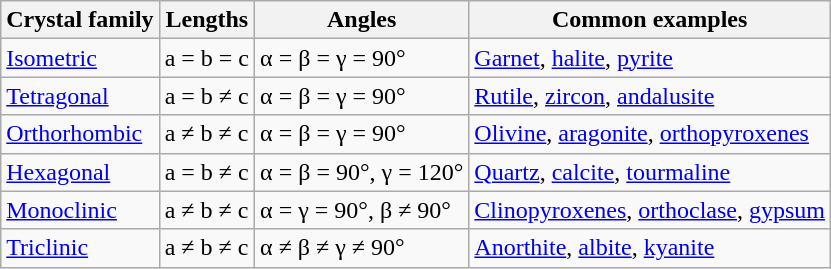<table class="wikitable">
<tr>
<th>Crystal family</th>
<th>Lengths</th>
<th>Angles</th>
<th>Common examples</th>
</tr>
<tr>
<td><a href='#'>Isometric</a></td>
<td>a = b = c</td>
<td>α = β = γ = 90°</td>
<td><a href='#'>Garnet</a>, <a href='#'>halite</a>, <a href='#'>pyrite</a></td>
</tr>
<tr>
<td><a href='#'>Tetragonal</a></td>
<td>a = b ≠ c</td>
<td>α = β = γ = 90°</td>
<td><a href='#'>Rutile</a>, <a href='#'>zircon</a>, <a href='#'>andalusite</a></td>
</tr>
<tr>
<td><a href='#'>Orthorhombic</a></td>
<td>a ≠ b ≠ c</td>
<td>α = β = γ = 90°</td>
<td><a href='#'>Olivine</a>, <a href='#'>aragonite</a>, <a href='#'>orthopyroxenes</a></td>
</tr>
<tr>
<td><a href='#'>Hexagonal</a></td>
<td>a = b ≠ c</td>
<td>α = β = 90°, γ = 120°</td>
<td><a href='#'>Quartz</a>, <a href='#'>calcite</a>, <a href='#'>tourmaline</a></td>
</tr>
<tr>
<td><a href='#'>Monoclinic</a></td>
<td>a ≠ b ≠ c</td>
<td>α = γ = 90°, β ≠ 90°</td>
<td><a href='#'>Clinopyroxenes</a>, <a href='#'>orthoclase</a>, <a href='#'>gypsum</a></td>
</tr>
<tr>
<td><a href='#'>Triclinic</a></td>
<td>a ≠ b ≠ c</td>
<td>α ≠ β ≠ γ ≠ 90°</td>
<td><a href='#'>Anorthite</a>, <a href='#'>albite</a>, <a href='#'>kyanite</a></td>
</tr>
</table>
